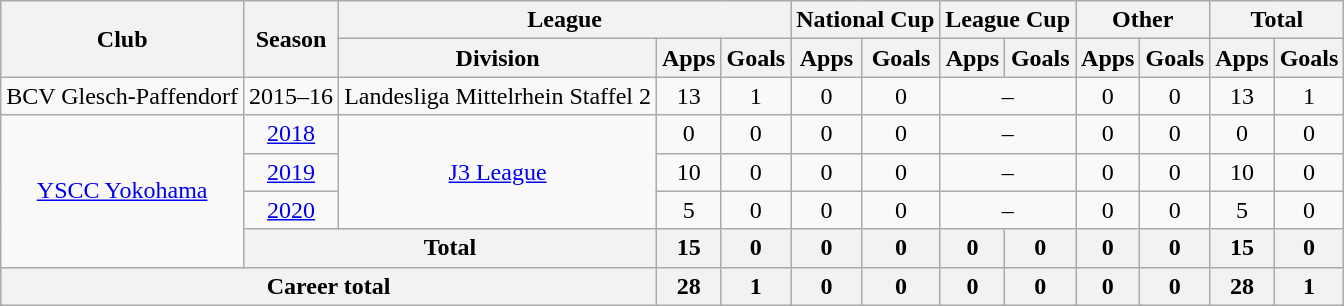<table class="wikitable" style="text-align: center">
<tr>
<th rowspan="2">Club</th>
<th rowspan="2">Season</th>
<th colspan="3">League</th>
<th colspan="2">National Cup</th>
<th colspan="2">League Cup</th>
<th colspan="2">Other</th>
<th colspan="2">Total</th>
</tr>
<tr>
<th>Division</th>
<th>Apps</th>
<th>Goals</th>
<th>Apps</th>
<th>Goals</th>
<th>Apps</th>
<th>Goals</th>
<th>Apps</th>
<th>Goals</th>
<th>Apps</th>
<th>Goals</th>
</tr>
<tr>
<td>BCV Glesch-Paffendorf</td>
<td>2015–16</td>
<td>Landesliga Mittelrhein Staffel 2</td>
<td>13</td>
<td>1</td>
<td>0</td>
<td>0</td>
<td colspan="2">–</td>
<td>0</td>
<td>0</td>
<td>13</td>
<td>1</td>
</tr>
<tr>
<td rowspan="4"><a href='#'>YSCC Yokohama</a></td>
<td><a href='#'>2018</a></td>
<td rowspan="3"><a href='#'>J3 League</a></td>
<td>0</td>
<td>0</td>
<td>0</td>
<td>0</td>
<td colspan="2">–</td>
<td>0</td>
<td>0</td>
<td>0</td>
<td>0</td>
</tr>
<tr>
<td><a href='#'>2019</a></td>
<td>10</td>
<td>0</td>
<td>0</td>
<td>0</td>
<td colspan="2">–</td>
<td>0</td>
<td>0</td>
<td>10</td>
<td>0</td>
</tr>
<tr>
<td><a href='#'>2020</a></td>
<td>5</td>
<td>0</td>
<td>0</td>
<td>0</td>
<td colspan="2">–</td>
<td>0</td>
<td>0</td>
<td>5</td>
<td>0</td>
</tr>
<tr>
<th colspan=2>Total</th>
<th>15</th>
<th>0</th>
<th>0</th>
<th>0</th>
<th>0</th>
<th>0</th>
<th>0</th>
<th>0</th>
<th>15</th>
<th>0</th>
</tr>
<tr>
<th colspan=3>Career total</th>
<th>28</th>
<th>1</th>
<th>0</th>
<th>0</th>
<th>0</th>
<th>0</th>
<th>0</th>
<th>0</th>
<th>28</th>
<th>1</th>
</tr>
</table>
